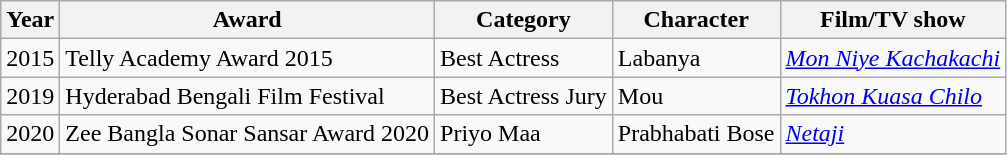<table class="wikitable sortable">
<tr>
<th>Year</th>
<th>Award</th>
<th>Category</th>
<th>Character</th>
<th>Film/TV show</th>
</tr>
<tr>
<td>2015</td>
<td>Telly Academy Award 2015</td>
<td>Best Actress</td>
<td>Labanya</td>
<td><em><a href='#'>Mon Niye Kachakachi</a></em></td>
</tr>
<tr>
<td>2019</td>
<td>Hyderabad Bengali Film Festival</td>
<td>Best Actress Jury</td>
<td>Mou</td>
<td><em><a href='#'>Tokhon Kuasa Chilo</a></em></td>
</tr>
<tr>
<td>2020</td>
<td>Zee Bangla Sonar Sansar Award 2020</td>
<td>Priyo Maa</td>
<td>Prabhabati Bose</td>
<td><em><a href='#'>Netaji</a></em></td>
</tr>
<tr>
</tr>
</table>
